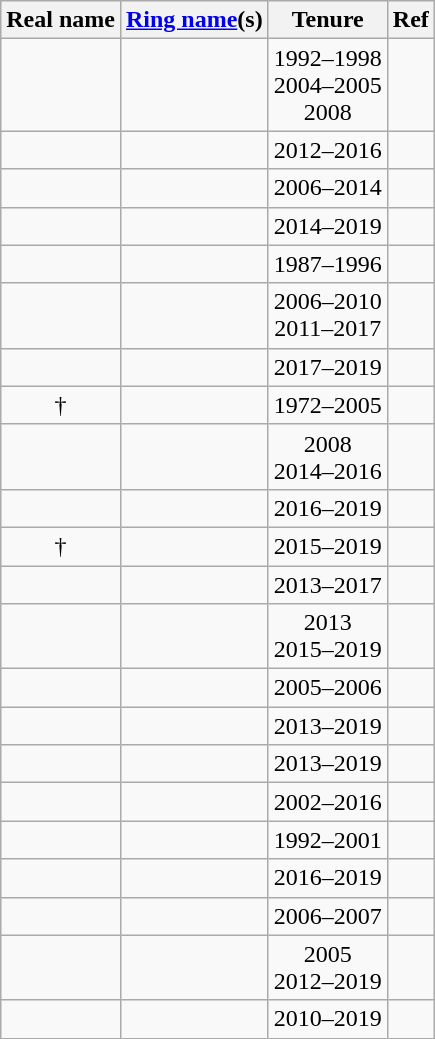<table class="sortable wikitable" style=text-align:center>
<tr>
<th>Real name</th>
<th><a href='#'>Ring name</a>(s)</th>
<th>Tenure</th>
<th>Ref</th>
</tr>
<tr>
<td></td>
<td></td>
<td>1992–1998<br>2004–2005<br>2008</td>
<td></td>
</tr>
<tr>
<td></td>
<td></td>
<td>2012–2016</td>
<td></td>
</tr>
<tr>
<td></td>
<td></td>
<td>2006–2014</td>
<td></td>
</tr>
<tr>
<td></td>
<td></td>
<td>2014–2019</td>
<td></td>
</tr>
<tr>
<td></td>
<td></td>
<td>1987–1996</td>
<td></td>
</tr>
<tr>
<td></td>
<td></td>
<td>2006–2010<br>2011–2017</td>
<td></td>
</tr>
<tr>
<td></td>
<td></td>
<td>2017–2019</td>
<td></td>
</tr>
<tr>
<td>†</td>
<td></td>
<td>1972–2005</td>
<td></td>
</tr>
<tr>
<td></td>
<td></td>
<td>2008<br>2014–2016</td>
<td></td>
</tr>
<tr>
<td></td>
<td></td>
<td>2016–2019</td>
<td></td>
</tr>
<tr>
<td>†</td>
<td></td>
<td>2015–2019</td>
<td></td>
</tr>
<tr>
<td></td>
<td></td>
<td>2013–2017</td>
<td></td>
</tr>
<tr>
<td></td>
<td></td>
<td>2013<br>2015–2019</td>
<td></td>
</tr>
<tr>
<td></td>
<td></td>
<td>2005–2006</td>
<td></td>
</tr>
<tr>
<td></td>
<td></td>
<td>2013–2019</td>
<td></td>
</tr>
<tr>
<td></td>
<td></td>
<td>2013–2019</td>
<td></td>
</tr>
<tr>
<td></td>
<td></td>
<td>2002–2016</td>
<td></td>
</tr>
<tr>
<td></td>
<td></td>
<td>1992–2001</td>
<td></td>
</tr>
<tr>
<td></td>
<td></td>
<td>2016–2019</td>
<td></td>
</tr>
<tr>
<td></td>
<td></td>
<td>2006–2007</td>
<td></td>
</tr>
<tr>
<td></td>
<td></td>
<td>2005<br>2012–2019</td>
<td></td>
</tr>
<tr>
<td></td>
<td></td>
<td>2010–2019</td>
<td></td>
</tr>
</table>
